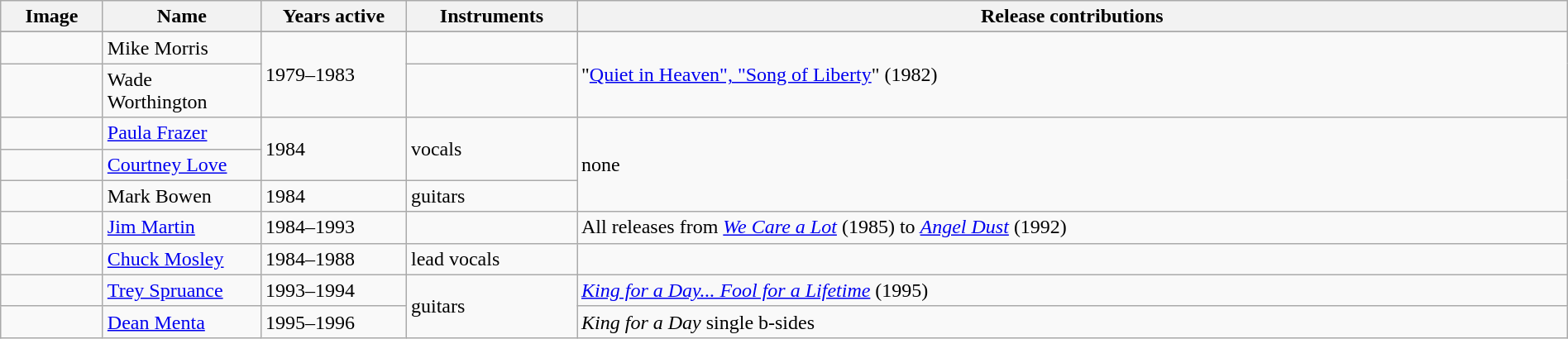<table class="wikitable" border="1" width=100%>
<tr>
<th width="75">Image</th>
<th width="120">Name</th>
<th width="110">Years active</th>
<th width="130">Instruments</th>
<th>Release contributions</th>
</tr>
<tr>
</tr>
<tr>
<td></td>
<td>Mike Morris</td>
<td rowspan="2">1979–1983</td>
<td></td>
<td rowspan="2">"<a href='#'>Quiet in Heaven", "Song of Liberty</a>" (1982) </td>
</tr>
<tr>
<td></td>
<td>Wade Worthington</td>
<td></td>
</tr>
<tr>
<td></td>
<td><a href='#'>Paula Frazer</a></td>
<td rowspan="2">1984</td>
<td rowspan="2">vocals</td>
<td rowspan="3">none</td>
</tr>
<tr>
<td></td>
<td><a href='#'>Courtney Love</a></td>
</tr>
<tr>
<td></td>
<td>Mark Bowen</td>
<td>1984</td>
<td>guitars</td>
</tr>
<tr>
<td></td>
<td><a href='#'>Jim Martin</a></td>
<td>1984–1993</td>
<td></td>
<td>All releases from <em><a href='#'>We Care a Lot</a></em> (1985) to <em><a href='#'>Angel Dust</a></em> (1992)</td>
</tr>
<tr>
<td></td>
<td><a href='#'>Chuck Mosley</a></td>
<td>1984–1988 </td>
<td>lead vocals</td>
<td></td>
</tr>
<tr>
<td></td>
<td><a href='#'>Trey Spruance</a></td>
<td>1993–1994 </td>
<td rowspan="2">guitars</td>
<td><em><a href='#'>King for a Day... Fool for a Lifetime</a></em> (1995)</td>
</tr>
<tr>
<td></td>
<td><a href='#'>Dean Menta</a></td>
<td>1995–1996</td>
<td><em>King for a Day</em> single b-sides</td>
</tr>
</table>
